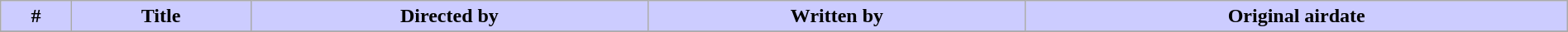<table class="wikitable plainrowheaders" style="width:100%;">
<tr style="color:black">
<th style="background: #CCCCFF">#</th>
<th style="background: #CCCCFF">Title</th>
<th style="background: #CCCCFF">Directed by</th>
<th style="background: #CCCCFF">Written by</th>
<th style="background: #CCCCFF">Original airdate</th>
</tr>
<tr>
</tr>
</table>
